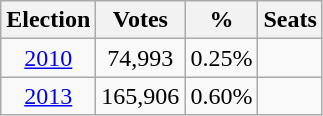<table class=wikitable style="text-align:center">
<tr>
<th>Election</th>
<th>Votes</th>
<th>%</th>
<th>Seats</th>
</tr>
<tr>
<td><a href='#'>2010</a></td>
<td>74,993</td>
<td>0.25%</td>
<td></td>
</tr>
<tr>
<td><a href='#'>2013</a></td>
<td>165,906</td>
<td>0.60%</td>
<td></td>
</tr>
</table>
